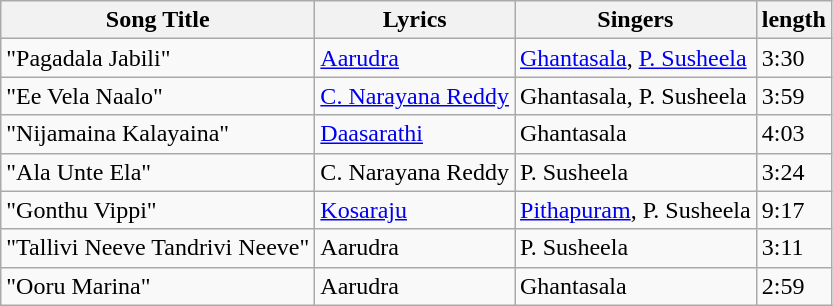<table class="wikitable">
<tr>
<th>Song Title</th>
<th>Lyrics</th>
<th>Singers</th>
<th>length</th>
</tr>
<tr>
<td>"Pagadala Jabili"</td>
<td><a href='#'>Aarudra</a></td>
<td><a href='#'>Ghantasala</a>, <a href='#'>P. Susheela</a></td>
<td>3:30</td>
</tr>
<tr>
<td>"Ee Vela Naalo"</td>
<td><a href='#'>C. Narayana Reddy</a></td>
<td>Ghantasala, P. Susheela</td>
<td>3:59</td>
</tr>
<tr>
<td>"Nijamaina Kalayaina"</td>
<td><a href='#'>Daasarathi</a></td>
<td>Ghantasala</td>
<td>4:03</td>
</tr>
<tr>
<td>"Ala Unte Ela"</td>
<td>C. Narayana Reddy</td>
<td>P. Susheela</td>
<td>3:24</td>
</tr>
<tr>
<td>"Gonthu Vippi"</td>
<td><a href='#'>Kosaraju</a></td>
<td><a href='#'>Pithapuram</a>, P. Susheela</td>
<td>9:17</td>
</tr>
<tr>
<td>"Tallivi Neeve Tandrivi Neeve"</td>
<td>Aarudra</td>
<td>P. Susheela</td>
<td>3:11</td>
</tr>
<tr>
<td>"Ooru Marina"</td>
<td>Aarudra</td>
<td>Ghantasala</td>
<td>2:59</td>
</tr>
</table>
